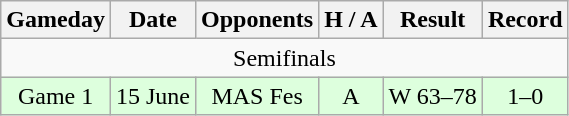<table class="wikitable" style="text-align:center">
<tr>
<th>Gameday</th>
<th>Date</th>
<th>Opponents</th>
<th>H / A</th>
<th>Result</th>
<th>Record</th>
</tr>
<tr>
<td colspan="6">Semifinals</td>
</tr>
<tr bgcolor="#dfd">
<td>Game 1</td>
<td>15 June</td>
<td>MAS Fes</td>
<td>A</td>
<td>W 63–78</td>
<td>1–0</td>
</tr>
</table>
